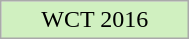<table width=10% class="wikitable" style="text-align: center;">
<tr>
<td bgcolor=D0F0C0>WCT 2016</td>
</tr>
</table>
